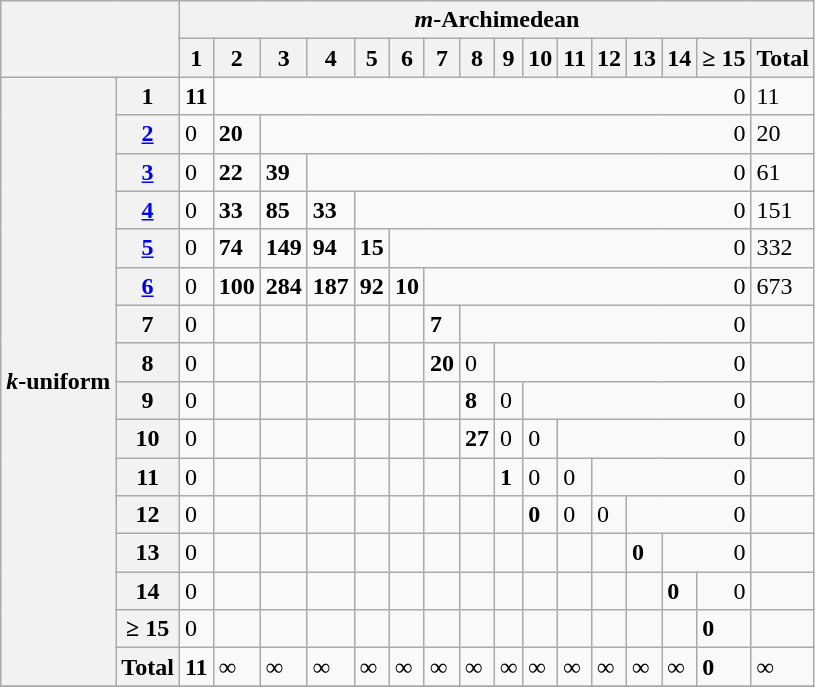<table class="wikitable">
<tr>
<th colspan=2 rowspan=2></th>
<th colspan="16"><em>m</em>-Archimedean</th>
</tr>
<tr>
<th>1</th>
<th>2</th>
<th>3</th>
<th>4</th>
<th>5</th>
<th>6</th>
<th>7</th>
<th>8</th>
<th>9</th>
<th>10</th>
<th>11</th>
<th>12</th>
<th>13</th>
<th>14</th>
<th>≥ 15</th>
<th>Total</th>
</tr>
<tr>
<th rowspan="16"><em>k</em>-uniform</th>
<th scope="row">1</th>
<td><strong>11</strong></td>
<td colspan=14 align=right>0</td>
<td>11</td>
</tr>
<tr>
<th scope="row"><a href='#'>2</a></th>
<td>0</td>
<td><strong>20</strong></td>
<td colspan=13 align=right>0</td>
<td>20</td>
</tr>
<tr>
<th scope="row"><a href='#'>3</a></th>
<td>0</td>
<td><strong>22</strong></td>
<td><strong>39</strong></td>
<td colspan=12 align=right>0</td>
<td>61</td>
</tr>
<tr>
<th scope="row"><a href='#'>4</a></th>
<td>0</td>
<td><strong>33</strong></td>
<td><strong>85</strong></td>
<td><strong>33</strong></td>
<td colspan=11 align=right>0</td>
<td>151</td>
</tr>
<tr>
<th scope="row"><a href='#'>5</a></th>
<td>0</td>
<td><strong>74</strong></td>
<td><strong>149</strong></td>
<td><strong>94</strong></td>
<td><strong>15</strong></td>
<td colspan=10 align=right>0</td>
<td>332</td>
</tr>
<tr>
<th scope="row"><a href='#'>6</a></th>
<td>0</td>
<td><strong>100</strong></td>
<td><strong>284</strong></td>
<td><strong>187</strong></td>
<td><strong>92</strong></td>
<td><strong>10</strong></td>
<td colspan=9 align=right>0</td>
<td>673</td>
</tr>
<tr>
<th scope="row">7</th>
<td>0</td>
<td></td>
<td></td>
<td></td>
<td></td>
<td></td>
<td><strong>7</strong></td>
<td colspan=8 align=right>0</td>
<td></td>
</tr>
<tr>
<th scope="row">8</th>
<td>0</td>
<td></td>
<td></td>
<td></td>
<td></td>
<td></td>
<td><strong>20</strong></td>
<td>0</td>
<td colspan=7 align=right>0</td>
<td></td>
</tr>
<tr>
<th scope="row">9</th>
<td>0</td>
<td></td>
<td></td>
<td></td>
<td></td>
<td></td>
<td></td>
<td><strong>8</strong></td>
<td>0</td>
<td colspan=6 align=right>0</td>
<td></td>
</tr>
<tr>
<th scope="row">10</th>
<td>0</td>
<td></td>
<td></td>
<td></td>
<td></td>
<td></td>
<td></td>
<td><strong>27</strong></td>
<td>0</td>
<td>0</td>
<td colspan=5 align=right>0</td>
<td></td>
</tr>
<tr>
<th scope="row">11</th>
<td>0</td>
<td></td>
<td></td>
<td></td>
<td></td>
<td></td>
<td></td>
<td></td>
<td><strong>1</strong></td>
<td>0</td>
<td>0</td>
<td colspan=4 align=right>0</td>
<td></td>
</tr>
<tr>
<th scope="row">12</th>
<td>0</td>
<td></td>
<td></td>
<td></td>
<td></td>
<td></td>
<td></td>
<td></td>
<td></td>
<td><strong>0</strong></td>
<td>0</td>
<td>0</td>
<td colspan=3 align=right>0</td>
<td></td>
</tr>
<tr>
<th scope="row">13</th>
<td>0</td>
<td></td>
<td></td>
<td></td>
<td></td>
<td></td>
<td></td>
<td></td>
<td></td>
<td></td>
<td></td>
<td></td>
<td><strong>0</strong></td>
<td colspan=2 align=right>0</td>
<td></td>
</tr>
<tr>
<th scope="row">14</th>
<td>0</td>
<td></td>
<td></td>
<td></td>
<td></td>
<td></td>
<td></td>
<td></td>
<td></td>
<td></td>
<td></td>
<td></td>
<td></td>
<td><strong>0</strong></td>
<td align=right>0</td>
<td></td>
</tr>
<tr>
<th scope="row">≥ 15</th>
<td>0</td>
<td></td>
<td></td>
<td></td>
<td></td>
<td></td>
<td></td>
<td></td>
<td></td>
<td></td>
<td></td>
<td></td>
<td></td>
<td></td>
<td><strong>0</strong></td>
<td></td>
</tr>
<tr>
<th scope="row">Total</th>
<td><strong>11</strong></td>
<td 0><strong>∞</strong></td>
<td 0><strong>∞</strong></td>
<td><strong>∞</strong></td>
<td><strong>∞</strong></td>
<td><strong>∞</strong></td>
<td><strong>∞</strong></td>
<td><strong>∞</strong></td>
<td><strong>∞</strong></td>
<td><strong>∞</strong></td>
<td><strong>∞</strong></td>
<td><strong>∞</strong></td>
<td><strong>∞</strong></td>
<td><strong>∞</strong></td>
<td><strong>0</strong></td>
<td><strong>∞</strong></td>
</tr>
<tr>
</tr>
</table>
